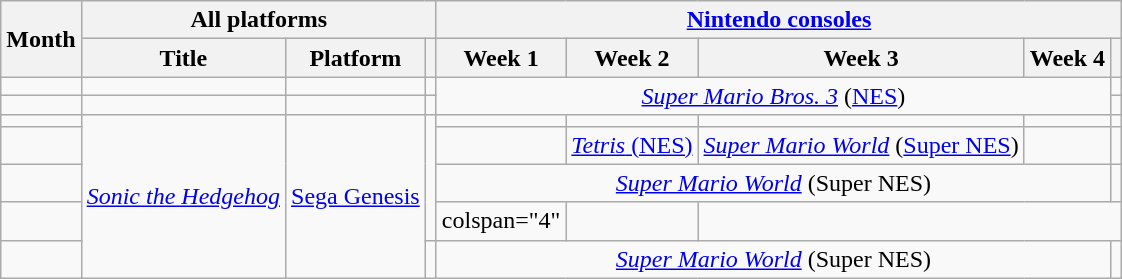<table class="wikitable sortable" style="text-align:center">
<tr>
<th rowspan="2">Month</th>
<th colspan="3">All platforms</th>
<th colspan="5"><a href='#'>Nintendo consoles</a></th>
</tr>
<tr>
<th>Title</th>
<th>Platform</th>
<th></th>
<th>Week 1</th>
<th>Week 2</th>
<th>Week 3</th>
<th>Week 4</th>
<th class="unsortable"></th>
</tr>
<tr>
<td></td>
<td></td>
<td></td>
<td></td>
<td colspan="4" rowspan="2"><em><a href='#'>Super Mario Bros. 3</a></em> (<a href='#'>NES</a>)</td>
<td></td>
</tr>
<tr>
<td></td>
<td></td>
<td></td>
<td></td>
<td></td>
</tr>
<tr>
<td></td>
<td rowspan="5"><em><a href='#'>Sonic the Hedgehog</a></em></td>
<td rowspan="5"><a href='#'>Sega Genesis</a></td>
<td rowspan="4"></td>
<td></td>
<td></td>
<td></td>
<td></td>
<td></td>
</tr>
<tr>
<td></td>
<td></td>
<td><a href='#'><em>Tetris</em> (NES)</a></td>
<td><em><a href='#'>Super Mario World</a></em> (<a href='#'>Super NES</a>)</td>
<td></td>
<td></td>
</tr>
<tr>
<td></td>
<td colspan="4"><em><a href='#'>Super Mario World</a></em> (Super NES)</td>
<td></td>
</tr>
<tr>
<td></td>
<td>colspan="4" </td>
<td></td>
</tr>
<tr>
<td></td>
<td></td>
<td colspan="4"><em><a href='#'>Super Mario World</a></em> (Super NES)</td>
<td></td>
</tr>
</table>
